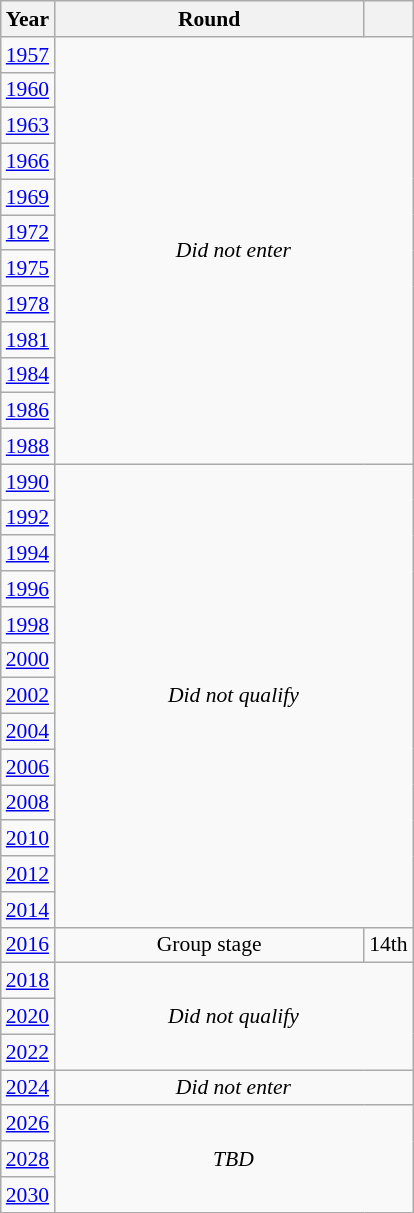<table class="wikitable" style="text-align: center; font-size:90%">
<tr>
<th>Year</th>
<th style="width:200px">Round</th>
<th></th>
</tr>
<tr>
<td><a href='#'>1957</a></td>
<td colspan="2" rowspan="12"><em>Did not enter</em></td>
</tr>
<tr>
<td><a href='#'>1960</a></td>
</tr>
<tr>
<td><a href='#'>1963</a></td>
</tr>
<tr>
<td><a href='#'>1966</a></td>
</tr>
<tr>
<td><a href='#'>1969</a></td>
</tr>
<tr>
<td><a href='#'>1972</a></td>
</tr>
<tr>
<td><a href='#'>1975</a></td>
</tr>
<tr>
<td><a href='#'>1978</a></td>
</tr>
<tr>
<td><a href='#'>1981</a></td>
</tr>
<tr>
<td><a href='#'>1984</a></td>
</tr>
<tr>
<td><a href='#'>1986</a></td>
</tr>
<tr>
<td><a href='#'>1988</a></td>
</tr>
<tr>
<td><a href='#'>1990</a></td>
<td colspan="2" rowspan="13"><em>Did not qualify</em></td>
</tr>
<tr>
<td><a href='#'>1992</a></td>
</tr>
<tr>
<td><a href='#'>1994</a></td>
</tr>
<tr>
<td><a href='#'>1996</a></td>
</tr>
<tr>
<td><a href='#'>1998</a></td>
</tr>
<tr>
<td><a href='#'>2000</a></td>
</tr>
<tr>
<td><a href='#'>2002</a></td>
</tr>
<tr>
<td><a href='#'>2004</a></td>
</tr>
<tr>
<td><a href='#'>2006</a></td>
</tr>
<tr>
<td><a href='#'>2008</a></td>
</tr>
<tr>
<td><a href='#'>2010</a></td>
</tr>
<tr>
<td><a href='#'>2012</a></td>
</tr>
<tr>
<td><a href='#'>2014</a></td>
</tr>
<tr>
<td><a href='#'>2016</a></td>
<td>Group stage</td>
<td>14th</td>
</tr>
<tr>
<td><a href='#'>2018</a></td>
<td colspan="2" rowspan="3"><em>Did not qualify</em></td>
</tr>
<tr>
<td><a href='#'>2020</a></td>
</tr>
<tr>
<td><a href='#'>2022</a></td>
</tr>
<tr>
<td><a href='#'>2024</a></td>
<td colspan="2"><em>Did not enter</em></td>
</tr>
<tr>
<td><a href='#'>2026</a></td>
<td colspan="2" rowspan="3"><em>TBD</em></td>
</tr>
<tr>
<td><a href='#'>2028</a></td>
</tr>
<tr>
<td><a href='#'>2030</a></td>
</tr>
</table>
